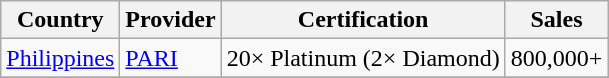<table class="wikitable sortable">
<tr>
<th>Country</th>
<th>Provider</th>
<th>Certification</th>
<th>Sales</th>
</tr>
<tr>
<td><a href='#'>Philippines</a></td>
<td><a href='#'>PARI</a></td>
<td>20× Platinum (2× Diamond)</td>
<td>800,000+</td>
</tr>
<tr>
</tr>
</table>
